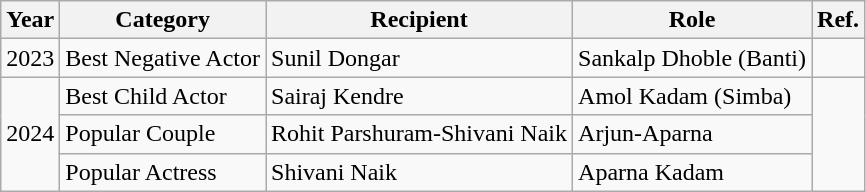<table class="wikitable">
<tr>
<th>Year</th>
<th>Category</th>
<th>Recipient</th>
<th>Role</th>
<th>Ref.</th>
</tr>
<tr>
<td>2023</td>
<td>Best Negative Actor</td>
<td>Sunil Dongar</td>
<td>Sankalp Dhoble (Banti)</td>
<td></td>
</tr>
<tr>
<td rowspan="3">2024</td>
<td>Best Child Actor</td>
<td>Sairaj Kendre</td>
<td>Amol Kadam (Simba)</td>
<td rowspan="3"></td>
</tr>
<tr>
<td>Popular Couple</td>
<td>Rohit Parshuram-Shivani Naik</td>
<td>Arjun-Aparna</td>
</tr>
<tr>
<td>Popular Actress</td>
<td>Shivani Naik</td>
<td>Aparna Kadam</td>
</tr>
</table>
